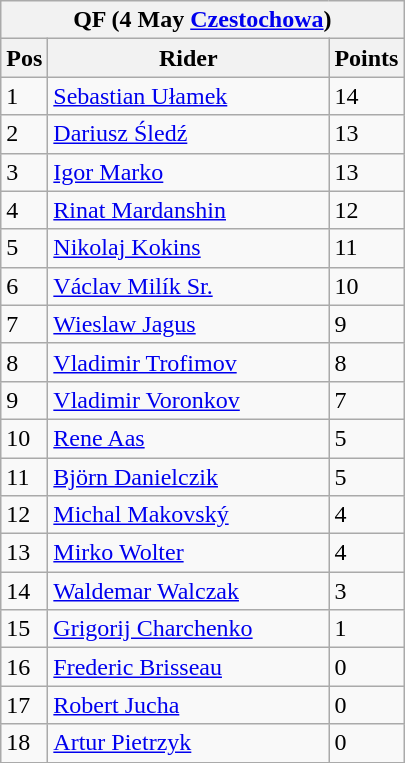<table class="wikitable">
<tr>
<th colspan="6">QF (4 May  <a href='#'>Czestochowa</a>)</th>
</tr>
<tr>
<th width=20>Pos</th>
<th width=180>Rider</th>
<th width=40>Points</th>
</tr>
<tr>
<td>1</td>
<td style="text-align:left;"> <a href='#'>Sebastian Ułamek</a></td>
<td>14</td>
</tr>
<tr>
<td>2</td>
<td style="text-align:left;"> <a href='#'>Dariusz Śledź</a></td>
<td>13</td>
</tr>
<tr>
<td>3</td>
<td style="text-align:left;"> <a href='#'>Igor Marko</a></td>
<td>13</td>
</tr>
<tr>
<td>4</td>
<td style="text-align:left;"> <a href='#'>Rinat Mardanshin</a></td>
<td>12</td>
</tr>
<tr>
<td>5</td>
<td style="text-align:left;"> <a href='#'>Nikolaj Kokins</a></td>
<td>11</td>
</tr>
<tr>
<td>6</td>
<td style="text-align:left;"> <a href='#'>Václav Milík Sr.</a></td>
<td>10</td>
</tr>
<tr>
<td>7</td>
<td style="text-align:left;"> <a href='#'>Wieslaw Jagus</a></td>
<td>9</td>
</tr>
<tr>
<td>8</td>
<td style="text-align:left;"> <a href='#'>Vladimir Trofimov</a></td>
<td>8</td>
</tr>
<tr>
<td>9</td>
<td style="text-align:left;"> <a href='#'>Vladimir Voronkov</a></td>
<td>7</td>
</tr>
<tr>
<td>10</td>
<td style="text-align:left;"> <a href='#'>Rene Aas</a></td>
<td>5</td>
</tr>
<tr>
<td>11</td>
<td style="text-align:left;"> <a href='#'>Björn Danielczik</a></td>
<td>5</td>
</tr>
<tr>
<td>12</td>
<td style="text-align:left;"> <a href='#'>Michal Makovský</a></td>
<td>4</td>
</tr>
<tr>
<td>13</td>
<td style="text-align:left;"> <a href='#'>Mirko Wolter</a></td>
<td>4</td>
</tr>
<tr>
<td>14</td>
<td style="text-align:left;"> <a href='#'>Waldemar Walczak</a></td>
<td>3</td>
</tr>
<tr>
<td>15</td>
<td style="text-align:left;"> <a href='#'>Grigorij Charchenko</a></td>
<td>1</td>
</tr>
<tr>
<td>16</td>
<td style="text-align:left;"> <a href='#'>Frederic Brisseau</a></td>
<td>0</td>
</tr>
<tr>
<td>17</td>
<td style="text-align:left;"> <a href='#'>Robert Jucha</a></td>
<td>0</td>
</tr>
<tr>
<td>18</td>
<td style="text-align:left;"> <a href='#'>Artur Pietrzyk</a></td>
<td>0</td>
</tr>
</table>
